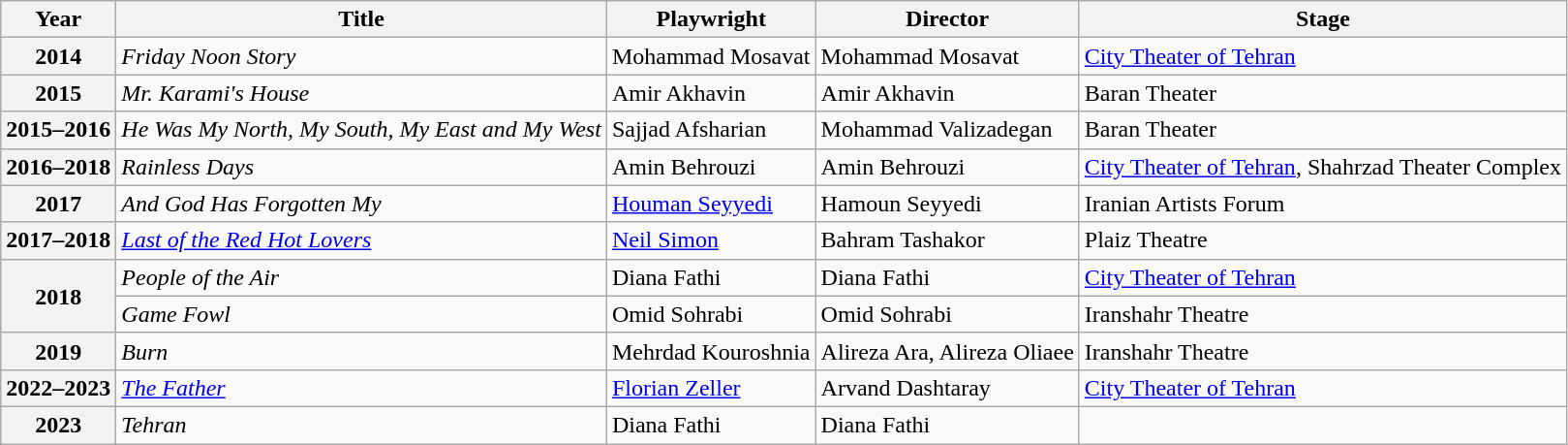<table class="wikitable plainrowheaders sortable"  style=font-size:100%>
<tr>
<th scope="col">Year</th>
<th scope="col">Title</th>
<th scope="col">Playwright</th>
<th scope="col">Director</th>
<th scope="col">Stage</th>
</tr>
<tr>
<th scope="row">2014</th>
<td><em>Friday Noon Story</em></td>
<td>Mohammad Mosavat</td>
<td>Mohammad Mosavat</td>
<td><a href='#'>City Theater of Tehran</a></td>
</tr>
<tr>
<th scope="row">2015</th>
<td><em>Mr. Karami's House</em></td>
<td>Amir Akhavin</td>
<td>Amir Akhavin</td>
<td>Baran Theater</td>
</tr>
<tr>
<th scope="row">2015–2016</th>
<td><em>He Was My North, My South, My East and My West</em></td>
<td>Sajjad Afsharian</td>
<td>Mohammad Valizadegan</td>
<td>Baran Theater</td>
</tr>
<tr>
<th scope="row">2016–2018</th>
<td><em>Rainless Days</em></td>
<td>Amin Behrouzi</td>
<td>Amin Behrouzi</td>
<td><a href='#'>City Theater of Tehran</a>, Shahrzad Theater Complex</td>
</tr>
<tr>
<th scope="row">2017</th>
<td><em>And God Has Forgotten My</em></td>
<td><a href='#'>Houman Seyyedi</a></td>
<td>Hamoun Seyyedi</td>
<td>Iranian Artists Forum</td>
</tr>
<tr>
<th scope="row">2017–2018</th>
<td><em><a href='#'>Last of the Red Hot Lovers</a></em></td>
<td><a href='#'>Neil Simon</a></td>
<td>Bahram Tashakor</td>
<td>Plaiz Theatre</td>
</tr>
<tr>
<th scope="row" rowspan="2">2018</th>
<td><em>People of the Air</em></td>
<td>Diana Fathi</td>
<td>Diana Fathi</td>
<td><a href='#'>City Theater of Tehran</a></td>
</tr>
<tr>
<td><em>Game Fowl</em></td>
<td>Omid Sohrabi</td>
<td>Omid Sohrabi</td>
<td>Iranshahr Theatre</td>
</tr>
<tr>
<th scope="row">2019</th>
<td><em>Burn</em></td>
<td>Mehrdad Kouroshnia</td>
<td>Alireza Ara, Alireza Oliaee</td>
<td>Iranshahr Theatre</td>
</tr>
<tr>
<th scope="row">2022–2023</th>
<td><em><a href='#'>The Father</a></em></td>
<td><a href='#'>Florian Zeller</a></td>
<td>Arvand Dashtaray</td>
<td><a href='#'>City Theater of Tehran</a></td>
</tr>
<tr>
<th scope="row">2023</th>
<td><em>Tehran</em></td>
<td>Diana Fathi</td>
<td>Diana Fathi</td>
<td></td>
</tr>
</table>
